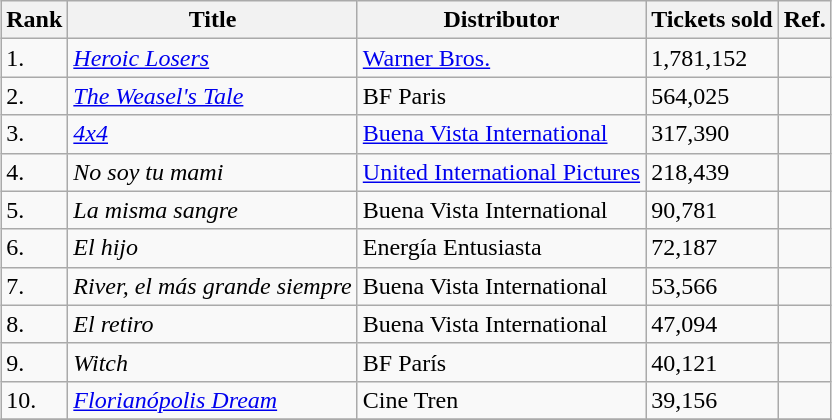<table class="wikitable sortable" style="margin:auto; margin:auto;">
<tr>
<th>Rank</th>
<th>Title</th>
<th>Distributor</th>
<th>Tickets sold</th>
<th>Ref.</th>
</tr>
<tr>
<td>1.</td>
<td><em><a href='#'>Heroic Losers</a></em></td>
<td><a href='#'>Warner Bros.</a></td>
<td>1,781,152</td>
<td></td>
</tr>
<tr>
<td>2.</td>
<td><em><a href='#'>The Weasel's Tale</a></em></td>
<td>BF Paris</td>
<td>564,025</td>
<td></td>
</tr>
<tr>
<td>3.</td>
<td><em><a href='#'>4x4</a></em></td>
<td><a href='#'>Buena Vista International</a></td>
<td>317,390</td>
<td></td>
</tr>
<tr>
<td>4.</td>
<td><em>No soy tu mami</em></td>
<td><a href='#'>United International Pictures</a></td>
<td>218,439</td>
<td></td>
</tr>
<tr>
<td>5.</td>
<td><em>La misma sangre</em></td>
<td>Buena Vista International</td>
<td>90,781</td>
<td></td>
</tr>
<tr>
<td>6.</td>
<td><em>El hijo</em></td>
<td>Energía Entusiasta</td>
<td>72,187</td>
<td></td>
</tr>
<tr>
<td>7.</td>
<td><em>River, el más grande siempre</em></td>
<td>Buena Vista International</td>
<td>53,566</td>
<td></td>
</tr>
<tr>
<td>8.</td>
<td><em>El retiro</em></td>
<td>Buena Vista International</td>
<td>47,094</td>
<td></td>
</tr>
<tr>
<td>9.</td>
<td><em>Witch</em></td>
<td>BF París</td>
<td>40,121</td>
<td></td>
</tr>
<tr>
<td>10.</td>
<td><em><a href='#'>Florianópolis Dream</a></em></td>
<td>Cine Tren</td>
<td>39,156</td>
<td></td>
</tr>
<tr>
</tr>
</table>
